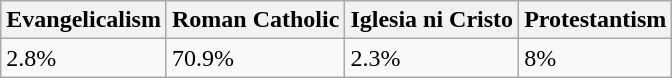<table class="wikitable">
<tr>
<th>Evangelicalism</th>
<th>Roman Catholic</th>
<th>Iglesia ni Cristo</th>
<th>Protestantism</th>
</tr>
<tr>
<td>2.8%</td>
<td>70.9%</td>
<td>2.3%</td>
<td>8%</td>
</tr>
</table>
